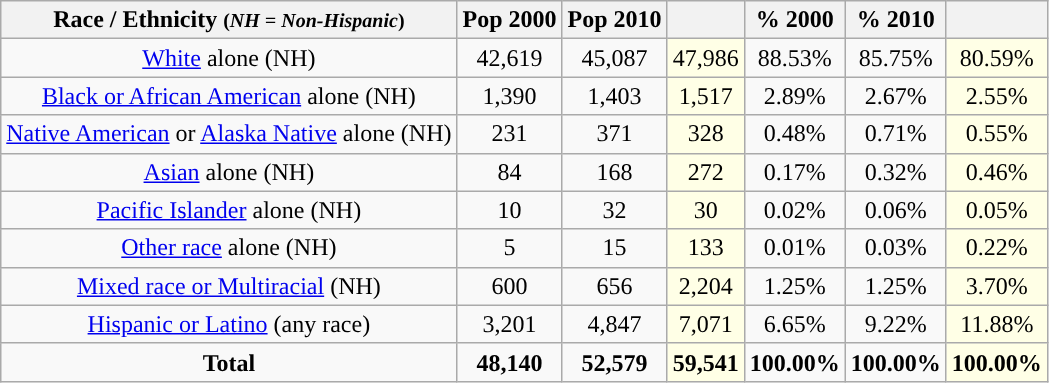<table class="wikitable" style="text-align:center;">
<tr>
<th>Race / Ethnicity <small>(<em>NH = Non-Hispanic</em>)</small></th>
<th>Pop 2000</th>
<th>Pop 2010</th>
<th></th>
<th>% 2000</th>
<th>% 2010</th>
<th></th>
</tr>
<tr>
<td><a href='#'>White</a> alone (NH)</td>
<td>42,619</td>
<td>45,087</td>
<td style='background: #ffffe6;'>47,986</td>
<td>88.53%</td>
<td>85.75%</td>
<td style='background: #ffffe6;'>80.59%</td>
</tr>
<tr>
<td><a href='#'>Black or African American</a> alone (NH)</td>
<td>1,390</td>
<td>1,403</td>
<td style='background: #ffffe6;'>1,517</td>
<td>2.89%</td>
<td>2.67%</td>
<td style='background: #ffffe6;'>2.55%</td>
</tr>
<tr>
<td><a href='#'>Native American</a> or <a href='#'>Alaska Native</a> alone (NH)</td>
<td>231</td>
<td>371</td>
<td style='background: #ffffe6;'>328</td>
<td>0.48%</td>
<td>0.71%</td>
<td style='background: #ffffe6;'>0.55%</td>
</tr>
<tr>
<td><a href='#'>Asian</a> alone (NH)</td>
<td>84</td>
<td>168</td>
<td style='background: #ffffe6;'>272</td>
<td>0.17%</td>
<td>0.32%</td>
<td style='background: #ffffe6;'>0.46%</td>
</tr>
<tr>
<td><a href='#'>Pacific Islander</a> alone (NH)</td>
<td>10</td>
<td>32</td>
<td style='background: #ffffe6;'>30</td>
<td>0.02%</td>
<td>0.06%</td>
<td style='background: #ffffe6;'>0.05%</td>
</tr>
<tr>
<td><a href='#'>Other race</a> alone (NH)</td>
<td>5</td>
<td>15</td>
<td style='background: #ffffe6;'>133</td>
<td>0.01%</td>
<td>0.03%</td>
<td style='background: #ffffe6;'>0.22%</td>
</tr>
<tr>
<td><a href='#'>Mixed race or Multiracial</a> (NH)</td>
<td>600</td>
<td>656</td>
<td style='background: #ffffe6;'>2,204</td>
<td>1.25%</td>
<td>1.25%</td>
<td style='background: #ffffe6;'>3.70%</td>
</tr>
<tr>
<td><a href='#'>Hispanic or Latino</a> (any race)</td>
<td>3,201</td>
<td>4,847</td>
<td style='background: #ffffe6;'>7,071</td>
<td>6.65%</td>
<td>9.22%</td>
<td style='background: #ffffe6;'>11.88%</td>
</tr>
<tr>
<td><strong>Total</strong></td>
<td><strong>48,140</strong></td>
<td><strong>52,579</strong></td>
<td style='background: #ffffe6;'><strong>59,541</strong></td>
<td><strong>100.00%</strong></td>
<td><strong>100.00%</strong></td>
<td style='background: #ffffe6;'><strong>100.00%</strong></td>
</tr>
</table>
